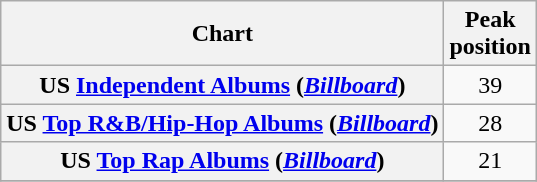<table class="wikitable plainrowheaders sortable" style="text-align:center;" border="1">
<tr>
<th scope="col">Chart</th>
<th scope="col">Peak<br>position</th>
</tr>
<tr>
<th scope="row">US <a href='#'>Independent Albums</a> (<em><a href='#'>Billboard</a></em>)</th>
<td>39</td>
</tr>
<tr>
<th scope="row">US <a href='#'>Top R&B/Hip-Hop Albums</a> (<em><a href='#'>Billboard</a></em>)</th>
<td>28</td>
</tr>
<tr>
<th scope="row">US <a href='#'>Top Rap Albums</a> (<em><a href='#'>Billboard</a></em>)</th>
<td>21</td>
</tr>
<tr>
</tr>
</table>
